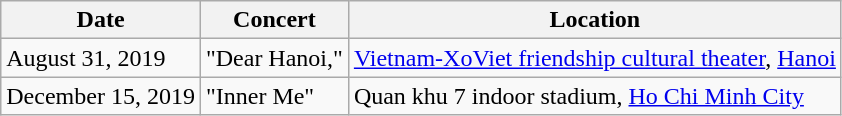<table class="wikitable">
<tr>
<th>Date</th>
<th>Concert</th>
<th>Location</th>
</tr>
<tr>
<td>August 31, 2019</td>
<td>"Dear Hanoi,"</td>
<td><a href='#'>Vietnam-XoViet friendship cultural theater</a>, <a href='#'>Hanoi</a></td>
</tr>
<tr>
<td>December 15, 2019</td>
<td>"Inner Me"</td>
<td>Quan khu 7 indoor stadium, <a href='#'>Ho Chi Minh City</a></td>
</tr>
</table>
